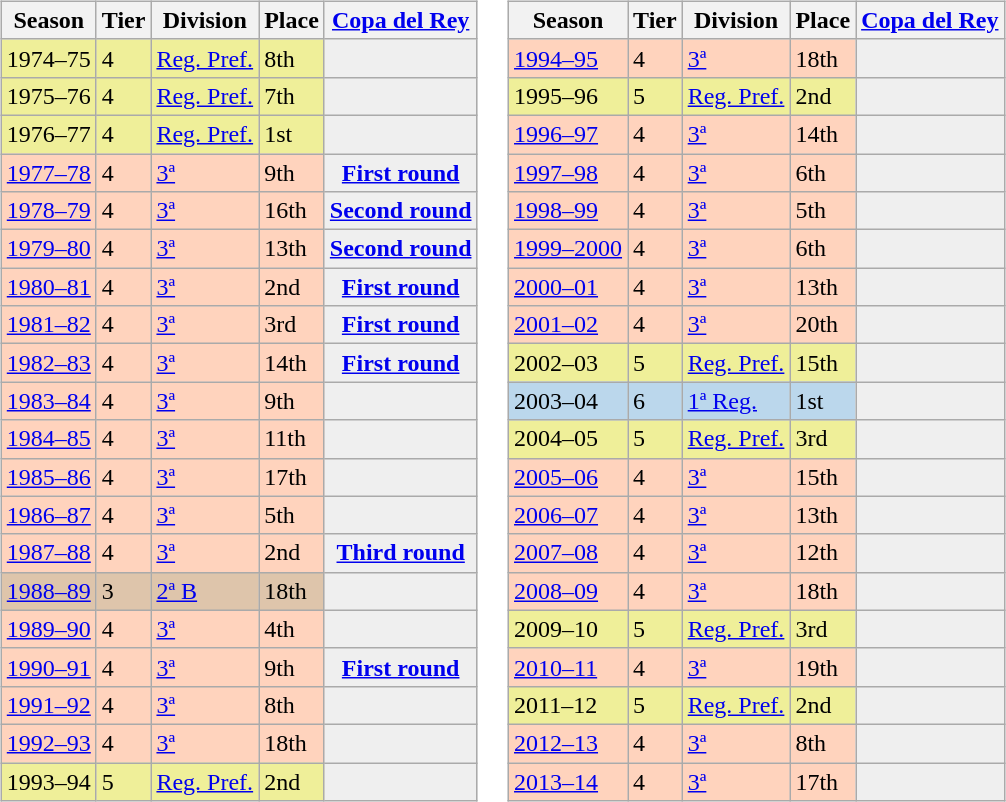<table>
<tr>
<td valign="top" width=0%><br><table class="wikitable">
<tr style="background:#f0f6fa;">
<th>Season</th>
<th>Tier</th>
<th>Division</th>
<th>Place</th>
<th><a href='#'>Copa del Rey</a></th>
</tr>
<tr>
<td style="background:#EFEF99;">1974–75</td>
<td style="background:#EFEF99;">4</td>
<td style="background:#EFEF99;"><a href='#'>Reg. Pref.</a></td>
<td style="background:#EFEF99;">8th</td>
<th style="background:#efefef;"></th>
</tr>
<tr>
<td style="background:#EFEF99;">1975–76</td>
<td style="background:#EFEF99;">4</td>
<td style="background:#EFEF99;"><a href='#'>Reg. Pref.</a></td>
<td style="background:#EFEF99;">7th</td>
<th style="background:#efefef;"></th>
</tr>
<tr>
<td style="background:#EFEF99;">1976–77</td>
<td style="background:#EFEF99;">4</td>
<td style="background:#EFEF99;"><a href='#'>Reg. Pref.</a></td>
<td style="background:#EFEF99;">1st</td>
<th style="background:#efefef;"></th>
</tr>
<tr>
<td style="background:#FFD3BD;"><a href='#'>1977–78</a></td>
<td style="background:#FFD3BD;">4</td>
<td style="background:#FFD3BD;"><a href='#'>3ª</a></td>
<td style="background:#FFD3BD;">9th</td>
<th style="background:#efefef;"><a href='#'>First round</a></th>
</tr>
<tr>
<td style="background:#FFD3BD;"><a href='#'>1978–79</a></td>
<td style="background:#FFD3BD;">4</td>
<td style="background:#FFD3BD;"><a href='#'>3ª</a></td>
<td style="background:#FFD3BD;">16th</td>
<th style="background:#efefef;"><a href='#'>Second round</a></th>
</tr>
<tr>
<td style="background:#FFD3BD;"><a href='#'>1979–80</a></td>
<td style="background:#FFD3BD;">4</td>
<td style="background:#FFD3BD;"><a href='#'>3ª</a></td>
<td style="background:#FFD3BD;">13th</td>
<th style="background:#efefef;"><a href='#'>Second round</a></th>
</tr>
<tr>
<td style="background:#FFD3BD;"><a href='#'>1980–81</a></td>
<td style="background:#FFD3BD;">4</td>
<td style="background:#FFD3BD;"><a href='#'>3ª</a></td>
<td style="background:#FFD3BD;">2nd</td>
<th style="background:#efefef;"><a href='#'>First round</a></th>
</tr>
<tr>
<td style="background:#FFD3BD;"><a href='#'>1981–82</a></td>
<td style="background:#FFD3BD;">4</td>
<td style="background:#FFD3BD;"><a href='#'>3ª</a></td>
<td style="background:#FFD3BD;">3rd</td>
<th style="background:#efefef;"><a href='#'>First round</a></th>
</tr>
<tr>
<td style="background:#FFD3BD;"><a href='#'>1982–83</a></td>
<td style="background:#FFD3BD;">4</td>
<td style="background:#FFD3BD;"><a href='#'>3ª</a></td>
<td style="background:#FFD3BD;">14th</td>
<th style="background:#efefef;"><a href='#'>First round</a></th>
</tr>
<tr>
<td style="background:#FFD3BD;"><a href='#'>1983–84</a></td>
<td style="background:#FFD3BD;">4</td>
<td style="background:#FFD3BD;"><a href='#'>3ª</a></td>
<td style="background:#FFD3BD;">9th</td>
<th style="background:#efefef;"></th>
</tr>
<tr>
<td style="background:#FFD3BD;"><a href='#'>1984–85</a></td>
<td style="background:#FFD3BD;">4</td>
<td style="background:#FFD3BD;"><a href='#'>3ª</a></td>
<td style="background:#FFD3BD;">11th</td>
<th style="background:#efefef;"></th>
</tr>
<tr>
<td style="background:#FFD3BD;"><a href='#'>1985–86</a></td>
<td style="background:#FFD3BD;">4</td>
<td style="background:#FFD3BD;"><a href='#'>3ª</a></td>
<td style="background:#FFD3BD;">17th</td>
<td style="background:#efefef;"></td>
</tr>
<tr>
<td style="background:#FFD3BD;"><a href='#'>1986–87</a></td>
<td style="background:#FFD3BD;">4</td>
<td style="background:#FFD3BD;"><a href='#'>3ª</a></td>
<td style="background:#FFD3BD;">5th</td>
<td style="background:#efefef;"></td>
</tr>
<tr>
<td style="background:#FFD3BD;"><a href='#'>1987–88</a></td>
<td style="background:#FFD3BD;">4</td>
<td style="background:#FFD3BD;"><a href='#'>3ª</a></td>
<td style="background:#FFD3BD;">2nd</td>
<th style="background:#efefef;"><a href='#'>Third round</a></th>
</tr>
<tr>
<td style="background:#DEC5AB;"><a href='#'>1988–89</a></td>
<td style="background:#DEC5AB;">3</td>
<td style="background:#DEC5AB;"><a href='#'>2ª B</a></td>
<td style="background:#DEC5AB;">18th</td>
<th style="background:#efefef;"></th>
</tr>
<tr>
<td style="background:#FFD3BD;"><a href='#'>1989–90</a></td>
<td style="background:#FFD3BD;">4</td>
<td style="background:#FFD3BD;"><a href='#'>3ª</a></td>
<td style="background:#FFD3BD;">4th</td>
<th style="background:#efefef;"></th>
</tr>
<tr>
<td style="background:#FFD3BD;"><a href='#'>1990–91</a></td>
<td style="background:#FFD3BD;">4</td>
<td style="background:#FFD3BD;"><a href='#'>3ª</a></td>
<td style="background:#FFD3BD;">9th</td>
<th style="background:#efefef;"><a href='#'>First round</a></th>
</tr>
<tr>
<td style="background:#FFD3BD;"><a href='#'>1991–92</a></td>
<td style="background:#FFD3BD;">4</td>
<td style="background:#FFD3BD;"><a href='#'>3ª</a></td>
<td style="background:#FFD3BD;">8th</td>
<td style="background:#efefef;"></td>
</tr>
<tr>
<td style="background:#FFD3BD;"><a href='#'>1992–93</a></td>
<td style="background:#FFD3BD;">4</td>
<td style="background:#FFD3BD;"><a href='#'>3ª</a></td>
<td style="background:#FFD3BD;">18th</td>
<td style="background:#efefef;"></td>
</tr>
<tr>
<td style="background:#EFEF99;">1993–94</td>
<td style="background:#EFEF99;">5</td>
<td style="background:#EFEF99;"><a href='#'>Reg. Pref.</a></td>
<td style="background:#EFEF99;">2nd</td>
<th style="background:#efefef;"></th>
</tr>
</table>
</td>
<td valign="top" width=0%><br><table class="wikitable">
<tr style="background:#f0f6fa;">
<th>Season</th>
<th>Tier</th>
<th>Division</th>
<th>Place</th>
<th><a href='#'>Copa del Rey</a></th>
</tr>
<tr>
<td style="background:#FFD3BD;"><a href='#'>1994–95</a></td>
<td style="background:#FFD3BD;">4</td>
<td style="background:#FFD3BD;"><a href='#'>3ª</a></td>
<td style="background:#FFD3BD;">18th</td>
<td style="background:#efefef;"></td>
</tr>
<tr>
<td style="background:#EFEF99;">1995–96</td>
<td style="background:#EFEF99;">5</td>
<td style="background:#EFEF99;"><a href='#'>Reg. Pref.</a></td>
<td style="background:#EFEF99;">2nd</td>
<th style="background:#efefef;"></th>
</tr>
<tr>
<td style="background:#FFD3BD;"><a href='#'>1996–97</a></td>
<td style="background:#FFD3BD;">4</td>
<td style="background:#FFD3BD;"><a href='#'>3ª</a></td>
<td style="background:#FFD3BD;">14th</td>
<th style="background:#efefef;"></th>
</tr>
<tr>
<td style="background:#FFD3BD;"><a href='#'>1997–98</a></td>
<td style="background:#FFD3BD;">4</td>
<td style="background:#FFD3BD;"><a href='#'>3ª</a></td>
<td style="background:#FFD3BD;">6th</td>
<th style="background:#efefef;"></th>
</tr>
<tr>
<td style="background:#FFD3BD;"><a href='#'>1998–99</a></td>
<td style="background:#FFD3BD;">4</td>
<td style="background:#FFD3BD;"><a href='#'>3ª</a></td>
<td style="background:#FFD3BD;">5th</td>
<th style="background:#efefef;"></th>
</tr>
<tr>
<td style="background:#FFD3BD;"><a href='#'>1999–2000</a></td>
<td style="background:#FFD3BD;">4</td>
<td style="background:#FFD3BD;"><a href='#'>3ª</a></td>
<td style="background:#FFD3BD;">6th</td>
<td style="background:#efefef;"></td>
</tr>
<tr>
<td style="background:#FFD3BD;"><a href='#'>2000–01</a></td>
<td style="background:#FFD3BD;">4</td>
<td style="background:#FFD3BD;"><a href='#'>3ª</a></td>
<td style="background:#FFD3BD;">13th</td>
<td style="background:#efefef;"></td>
</tr>
<tr>
<td style="background:#FFD3BD;"><a href='#'>2001–02</a></td>
<td style="background:#FFD3BD;">4</td>
<td style="background:#FFD3BD;"><a href='#'>3ª</a></td>
<td style="background:#FFD3BD;">20th</td>
<td style="background:#efefef;"></td>
</tr>
<tr>
<td style="background:#EFEF99;">2002–03</td>
<td style="background:#EFEF99;">5</td>
<td style="background:#EFEF99;"><a href='#'>Reg. Pref.</a></td>
<td style="background:#EFEF99;">15th</td>
<th style="background:#efefef;"></th>
</tr>
<tr>
<td style="background:#BBD7EC;">2003–04</td>
<td style="background:#BBD7EC;">6</td>
<td style="background:#BBD7EC;"><a href='#'>1ª Reg.</a></td>
<td style="background:#BBD7EC;">1st</td>
<th style="background:#efefef;"></th>
</tr>
<tr>
<td style="background:#EFEF99;">2004–05</td>
<td style="background:#EFEF99;">5</td>
<td style="background:#EFEF99;"><a href='#'>Reg. Pref.</a></td>
<td style="background:#EFEF99;">3rd</td>
<th style="background:#efefef;"></th>
</tr>
<tr>
<td style="background:#FFD3BD;"><a href='#'>2005–06</a></td>
<td style="background:#FFD3BD;">4</td>
<td style="background:#FFD3BD;"><a href='#'>3ª</a></td>
<td style="background:#FFD3BD;">15th</td>
<th style="background:#efefef;"></th>
</tr>
<tr>
<td style="background:#FFD3BD;"><a href='#'>2006–07</a></td>
<td style="background:#FFD3BD;">4</td>
<td style="background:#FFD3BD;"><a href='#'>3ª</a></td>
<td style="background:#FFD3BD;">13th</td>
<th style="background:#efefef;"></th>
</tr>
<tr>
<td style="background:#FFD3BD;"><a href='#'>2007–08</a></td>
<td style="background:#FFD3BD;">4</td>
<td style="background:#FFD3BD;"><a href='#'>3ª</a></td>
<td style="background:#FFD3BD;">12th</td>
<th style="background:#efefef;"></th>
</tr>
<tr>
<td style="background:#FFD3BD;"><a href='#'>2008–09</a></td>
<td style="background:#FFD3BD;">4</td>
<td style="background:#FFD3BD;"><a href='#'>3ª</a></td>
<td style="background:#FFD3BD;">18th</td>
<td style="background:#efefef;"></td>
</tr>
<tr>
<td style="background:#EFEF99;">2009–10</td>
<td style="background:#EFEF99;">5</td>
<td style="background:#EFEF99;"><a href='#'>Reg. Pref.</a></td>
<td style="background:#EFEF99;">3rd</td>
<th style="background:#efefef;"></th>
</tr>
<tr>
<td style="background:#FFD3BD;"><a href='#'>2010–11</a></td>
<td style="background:#FFD3BD;">4</td>
<td style="background:#FFD3BD;"><a href='#'>3ª</a></td>
<td style="background:#FFD3BD;">19th</td>
<td style="background:#efefef;"></td>
</tr>
<tr>
<td style="background:#EFEF99;">2011–12</td>
<td style="background:#EFEF99;">5</td>
<td style="background:#EFEF99;"><a href='#'>Reg. Pref.</a></td>
<td style="background:#EFEF99;">2nd</td>
<th style="background:#efefef;"></th>
</tr>
<tr>
<td style="background:#FFD3BD;"><a href='#'>2012–13</a></td>
<td style="background:#FFD3BD;">4</td>
<td style="background:#FFD3BD;"><a href='#'>3ª</a></td>
<td style="background:#FFD3BD;">8th</td>
<td style="background:#efefef;"></td>
</tr>
<tr>
<td style="background:#FFD3BD;"><a href='#'>2013–14</a></td>
<td style="background:#FFD3BD;">4</td>
<td style="background:#FFD3BD;"><a href='#'>3ª</a></td>
<td style="background:#FFD3BD;">17th</td>
<td style="background:#efefef;"></td>
</tr>
</table>
</td>
</tr>
</table>
